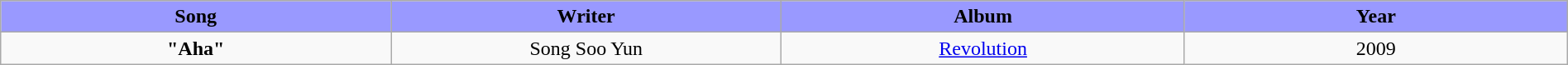<table class="wikitable" style="margin:0.5em auto; clear:both; text-align:center; width:100%">
<tr>
<th width="500" style="background: #99F;">Song</th>
<th width="500" style="background: #99F;">Writer</th>
<th width="500" style="background: #99F;">Album</th>
<th width="500" style="background: #99F;">Year</th>
</tr>
<tr>
<td><strong>"Aha"</strong></td>
<td>Song Soo Yun</td>
<td><a href='#'>Revolution</a></td>
<td>2009</td>
</tr>
</table>
